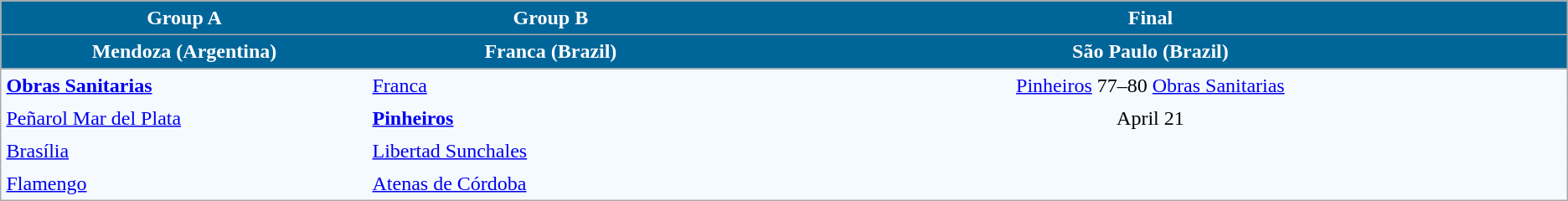<table cellpadding="4" cellspacing="0" style="margin: 0.5em 1em 0.5em 0; background: #f5faff; border: 1px #aaa solid; border-collapse: collapse; font-size: 100%;">
<tr style="background:#006699;color:white; border: 1px #aaa solid;">
<th width=11%>Group A</th>
<th width=11%>Group B</th>
<th width=22%>Final</th>
</tr>
<tr style="background:#006699;color:white; border: 1px #aaa solid;">
<th width=9%>Mendoza (Argentina)</th>
<th width=9%>Franca (Brazil)</th>
<th width=25%>São Paulo (Brazil)</th>
</tr>
<tr>
<td> <strong><a href='#'>Obras Sanitarias</a></strong></td>
<td> <a href='#'>Franca</a></td>
<td align=center> <a href='#'>Pinheiros</a> 77–80  <a href='#'>Obras Sanitarias</a></td>
</tr>
<tr>
<td> <a href='#'>Peñarol Mar del Plata</a></td>
<td> <strong><a href='#'>Pinheiros</a></strong></td>
<td align=center>April 21</td>
</tr>
<tr>
<td> <a href='#'>Brasília</a></td>
<td> <a href='#'>Libertad Sunchales</a></td>
<td></td>
</tr>
<tr>
<td> <a href='#'>Flamengo</a></td>
<td> <a href='#'>Atenas de Córdoba</a></td>
<td></td>
</tr>
</table>
